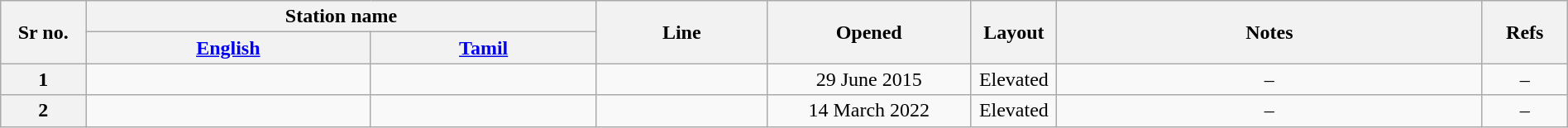<table class="wikitable sortable" style="text-align: left;" style=font-size:95%; width="100%">
<tr>
<th rowspan="2" width="5%">Sr no.</th>
<th colspan="2" width="30%">Station name</th>
<th rowspan="2" width="10%">Line</th>
<th rowspan="2" width="12%">Opened</th>
<th rowspan="2" width="5%">Layout</th>
<th rowspan="2" width="25%" class="unsortable">Notes</th>
<th rowspan="2" width="5%"  class="unsortable">Refs</th>
</tr>
<tr>
<th><a href='#'>English</a></th>
<th><a href='#'>Tamil</a></th>
</tr>
<tr>
<th>1</th>
<td align="center"></td>
<td align="center"></td>
<td align="center"></td>
<td align="center">29 June 2015</td>
<td align="center">Elevated</td>
<td align="center">–</td>
<td align="center">–</td>
</tr>
<tr>
<th>2</th>
<td align="center"></td>
<td align="center"></td>
<td align="center"></td>
<td align="center">14 March 2022</td>
<td align="center">Elevated</td>
<td align="center">–</td>
<td align="center">–</td>
</tr>
</table>
